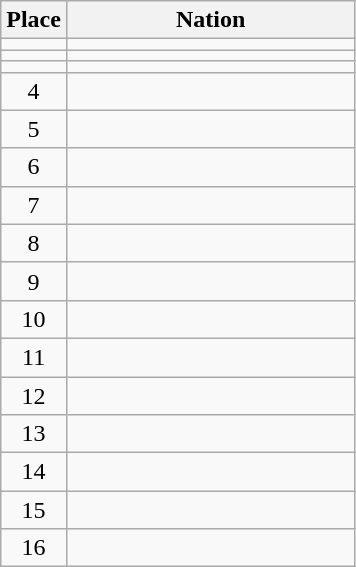<table class=wikitable style=text-align:center>
<tr>
<th width=35>Place</th>
<th width=185>Nation</th>
</tr>
<tr>
<td></td>
<td style=text-align:left></td>
</tr>
<tr>
<td></td>
<td style=text-align:left></td>
</tr>
<tr>
<td></td>
<td style=text-align:left></td>
</tr>
<tr>
<td>4</td>
<td style=text-align:left></td>
</tr>
<tr>
<td>5</td>
<td style=text-align:left></td>
</tr>
<tr>
<td>6</td>
<td style=text-align:left></td>
</tr>
<tr>
<td>7</td>
<td style=text-align:left></td>
</tr>
<tr>
<td>8</td>
<td style=text-align:left></td>
</tr>
<tr>
<td>9</td>
<td style=text-align:left></td>
</tr>
<tr>
<td>10</td>
<td style=text-align:left></td>
</tr>
<tr>
<td>11</td>
<td style=text-align:left></td>
</tr>
<tr>
<td>12</td>
<td style=text-align:left></td>
</tr>
<tr>
<td>13</td>
<td style=text-align:left></td>
</tr>
<tr>
<td>14</td>
<td style=text-align:left></td>
</tr>
<tr>
<td>15</td>
<td style=text-align:left></td>
</tr>
<tr>
<td>16</td>
<td style=text-align:left></td>
</tr>
</table>
